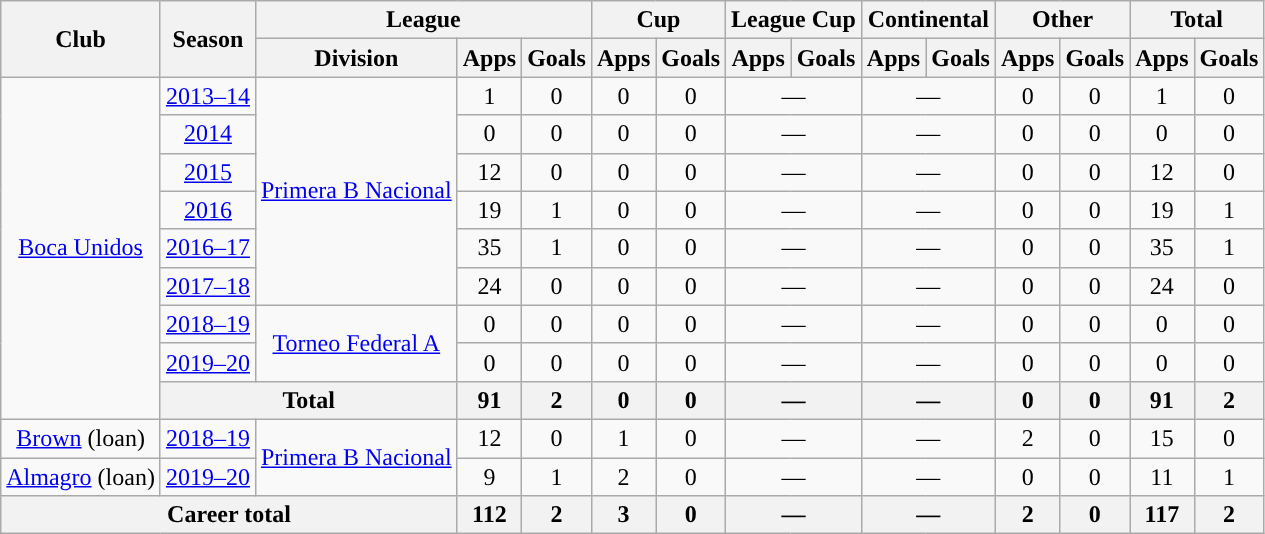<table class="wikitable" style="text-align:center">
<tr>
<th rowspan="2">Club</th>
<th rowspan="2">Season</th>
<th colspan="3">League</th>
<th colspan="2">Cup</th>
<th colspan="2">League Cup</th>
<th colspan="2">Continental</th>
<th colspan="2">Other</th>
<th colspan="2">Total</th>
</tr>
<tr>
<th>Division</th>
<th>Apps</th>
<th>Goals</th>
<th>Apps</th>
<th>Goals</th>
<th>Apps</th>
<th>Goals</th>
<th>Apps</th>
<th>Goals</th>
<th>Apps</th>
<th>Goals</th>
<th>Apps</th>
<th>Goals</th>
</tr>
<tr>
<td rowspan="9"><a href='#'>Boca Unidos</a></td>
<td><a href='#'>2013–14</a></td>
<td rowspan="6"><a href='#'>Primera B Nacional</a></td>
<td>1</td>
<td>0</td>
<td>0</td>
<td>0</td>
<td colspan="2">—</td>
<td colspan="2">—</td>
<td>0</td>
<td>0</td>
<td>1</td>
<td>0</td>
</tr>
<tr>
<td><a href='#'>2014</a></td>
<td>0</td>
<td>0</td>
<td>0</td>
<td>0</td>
<td colspan="2">—</td>
<td colspan="2">—</td>
<td>0</td>
<td>0</td>
<td>0</td>
<td>0</td>
</tr>
<tr>
<td><a href='#'>2015</a></td>
<td>12</td>
<td>0</td>
<td>0</td>
<td>0</td>
<td colspan="2">—</td>
<td colspan="2">—</td>
<td>0</td>
<td>0</td>
<td>12</td>
<td>0</td>
</tr>
<tr>
<td><a href='#'>2016</a></td>
<td>19</td>
<td>1</td>
<td>0</td>
<td>0</td>
<td colspan="2">—</td>
<td colspan="2">—</td>
<td>0</td>
<td>0</td>
<td>19</td>
<td>1</td>
</tr>
<tr>
<td><a href='#'>2016–17</a></td>
<td>35</td>
<td>1</td>
<td>0</td>
<td>0</td>
<td colspan="2">—</td>
<td colspan="2">—</td>
<td>0</td>
<td>0</td>
<td>35</td>
<td>1</td>
</tr>
<tr>
<td><a href='#'>2017–18</a></td>
<td>24</td>
<td>0</td>
<td>0</td>
<td>0</td>
<td colspan="2">—</td>
<td colspan="2">—</td>
<td>0</td>
<td>0</td>
<td>24</td>
<td>0</td>
</tr>
<tr>
<td><a href='#'>2018–19</a></td>
<td rowspan="2"><a href='#'>Torneo Federal A</a></td>
<td>0</td>
<td>0</td>
<td>0</td>
<td>0</td>
<td colspan="2">—</td>
<td colspan="2">—</td>
<td>0</td>
<td>0</td>
<td>0</td>
<td>0</td>
</tr>
<tr>
<td><a href='#'>2019–20</a></td>
<td>0</td>
<td>0</td>
<td>0</td>
<td>0</td>
<td colspan="2">—</td>
<td colspan="2">—</td>
<td>0</td>
<td>0</td>
<td>0</td>
<td>0</td>
</tr>
<tr>
<th colspan="2">Total</th>
<th>91</th>
<th>2</th>
<th>0</th>
<th>0</th>
<th colspan="2">—</th>
<th colspan="2">—</th>
<th>0</th>
<th>0</th>
<th>91</th>
<th>2</th>
</tr>
<tr>
<td rowspan="1"><a href='#'>Brown</a> (loan)</td>
<td><a href='#'>2018–19</a></td>
<td rowspan="2"><a href='#'>Primera B Nacional</a></td>
<td>12</td>
<td>0</td>
<td>1</td>
<td>0</td>
<td colspan="2">—</td>
<td colspan="2">—</td>
<td>2</td>
<td>0</td>
<td>15</td>
<td>0</td>
</tr>
<tr>
<td rowspan="1"><a href='#'>Almagro</a> (loan)</td>
<td><a href='#'>2019–20</a></td>
<td>9</td>
<td>1</td>
<td>2</td>
<td>0</td>
<td colspan="2">—</td>
<td colspan="2">—</td>
<td>0</td>
<td>0</td>
<td>11</td>
<td>1</td>
</tr>
<tr>
<th colspan="3">Career total</th>
<th>112</th>
<th>2</th>
<th>3</th>
<th>0</th>
<th colspan="2">—</th>
<th colspan="2">—</th>
<th>2</th>
<th>0</th>
<th>117</th>
<th>2</th>
</tr>
</table>
